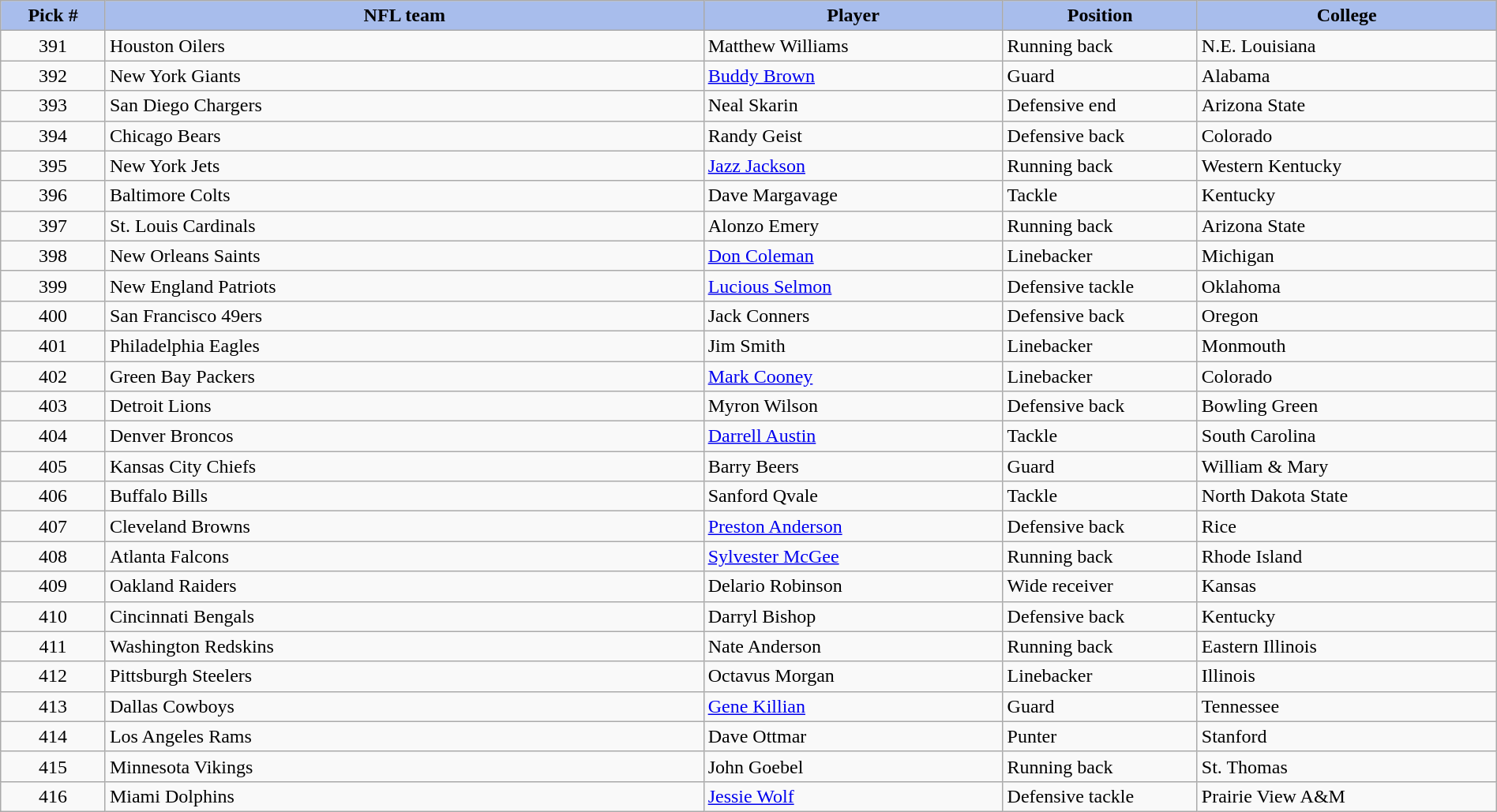<table class="wikitable sortable sortable" style="width: 100%">
<tr>
<th style="background:#A8BDEC;" width=7%>Pick #</th>
<th width=40% style="background:#A8BDEC;">NFL team</th>
<th width=20% style="background:#A8BDEC;">Player</th>
<th width=13% style="background:#A8BDEC;">Position</th>
<th style="background:#A8BDEC;">College</th>
</tr>
<tr>
<td align=center>391</td>
<td>Houston Oilers</td>
<td>Matthew Williams</td>
<td>Running back</td>
<td>N.E. Louisiana</td>
</tr>
<tr>
<td align=center>392</td>
<td>New York Giants</td>
<td><a href='#'>Buddy Brown</a></td>
<td>Guard</td>
<td>Alabama</td>
</tr>
<tr>
<td align=center>393</td>
<td>San Diego Chargers</td>
<td>Neal Skarin</td>
<td>Defensive end</td>
<td>Arizona State</td>
</tr>
<tr>
<td align=center>394</td>
<td>Chicago Bears</td>
<td>Randy Geist</td>
<td>Defensive back</td>
<td>Colorado</td>
</tr>
<tr>
<td align=center>395</td>
<td>New York Jets</td>
<td><a href='#'>Jazz Jackson</a></td>
<td>Running back</td>
<td>Western Kentucky</td>
</tr>
<tr>
<td align=center>396</td>
<td>Baltimore Colts</td>
<td>Dave Margavage</td>
<td>Tackle</td>
<td>Kentucky</td>
</tr>
<tr>
<td align=center>397</td>
<td>St. Louis Cardinals</td>
<td>Alonzo Emery</td>
<td>Running back</td>
<td>Arizona State</td>
</tr>
<tr>
<td align=center>398</td>
<td>New Orleans Saints</td>
<td><a href='#'>Don Coleman</a></td>
<td>Linebacker</td>
<td>Michigan</td>
</tr>
<tr>
<td align=center>399</td>
<td>New England Patriots</td>
<td><a href='#'>Lucious Selmon</a></td>
<td>Defensive tackle</td>
<td>Oklahoma</td>
</tr>
<tr>
<td align=center>400</td>
<td>San Francisco 49ers</td>
<td>Jack Conners</td>
<td>Defensive back</td>
<td>Oregon</td>
</tr>
<tr>
<td align=center>401</td>
<td>Philadelphia Eagles</td>
<td>Jim Smith</td>
<td>Linebacker</td>
<td>Monmouth</td>
</tr>
<tr>
<td align=center>402</td>
<td>Green Bay Packers</td>
<td><a href='#'>Mark Cooney</a></td>
<td>Linebacker</td>
<td>Colorado</td>
</tr>
<tr>
<td align=center>403</td>
<td>Detroit Lions</td>
<td>Myron Wilson</td>
<td>Defensive back</td>
<td>Bowling Green</td>
</tr>
<tr>
<td align=center>404</td>
<td>Denver Broncos</td>
<td><a href='#'>Darrell Austin</a></td>
<td>Tackle</td>
<td>South Carolina</td>
</tr>
<tr>
<td align=center>405</td>
<td>Kansas City Chiefs</td>
<td>Barry Beers</td>
<td>Guard</td>
<td>William & Mary</td>
</tr>
<tr>
<td align=center>406</td>
<td>Buffalo Bills</td>
<td>Sanford Qvale</td>
<td>Tackle</td>
<td>North Dakota State</td>
</tr>
<tr>
<td align=center>407</td>
<td>Cleveland Browns</td>
<td><a href='#'>Preston Anderson</a></td>
<td>Defensive back</td>
<td>Rice</td>
</tr>
<tr>
<td align=center>408</td>
<td>Atlanta Falcons</td>
<td><a href='#'>Sylvester McGee</a></td>
<td>Running back</td>
<td>Rhode Island</td>
</tr>
<tr>
<td align=center>409</td>
<td>Oakland Raiders</td>
<td>Delario Robinson</td>
<td>Wide receiver</td>
<td>Kansas</td>
</tr>
<tr>
<td align=center>410</td>
<td>Cincinnati Bengals</td>
<td>Darryl Bishop</td>
<td>Defensive back</td>
<td>Kentucky</td>
</tr>
<tr>
<td align=center>411</td>
<td>Washington Redskins</td>
<td>Nate Anderson</td>
<td>Running back</td>
<td>Eastern Illinois</td>
</tr>
<tr>
<td align=center>412</td>
<td>Pittsburgh Steelers</td>
<td>Octavus Morgan</td>
<td>Linebacker</td>
<td>Illinois</td>
</tr>
<tr>
<td align=center>413</td>
<td>Dallas Cowboys</td>
<td><a href='#'>Gene Killian</a></td>
<td>Guard</td>
<td>Tennessee</td>
</tr>
<tr>
<td align=center>414</td>
<td>Los Angeles Rams</td>
<td>Dave Ottmar</td>
<td>Punter</td>
<td>Stanford</td>
</tr>
<tr>
<td align=center>415</td>
<td>Minnesota Vikings</td>
<td>John Goebel</td>
<td>Running back</td>
<td>St. Thomas</td>
</tr>
<tr>
<td align=center>416</td>
<td>Miami Dolphins</td>
<td><a href='#'>Jessie Wolf</a></td>
<td>Defensive tackle</td>
<td>Prairie View A&M</td>
</tr>
</table>
